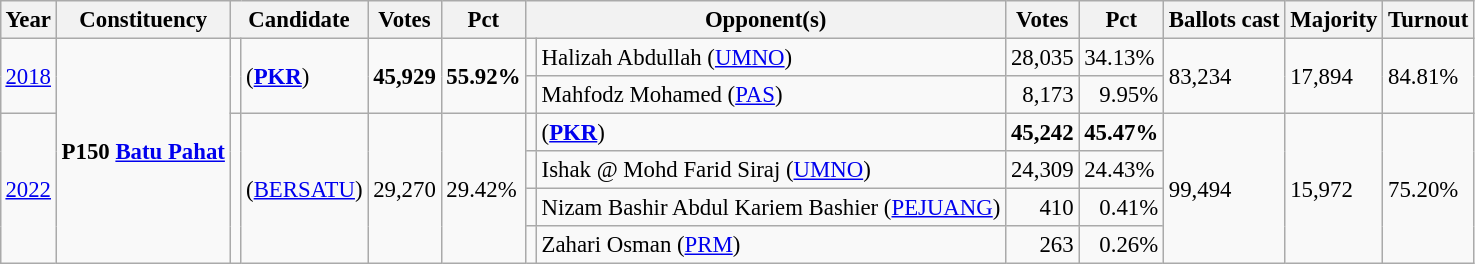<table class="wikitable" style="margin:0.5em ; font-size:95%">
<tr>
<th>Year</th>
<th>Constituency</th>
<th colspan=2>Candidate</th>
<th>Votes</th>
<th>Pct</th>
<th colspan=2>Opponent(s)</th>
<th>Votes</th>
<th>Pct</th>
<th>Ballots cast</th>
<th>Majority</th>
<th>Turnout</th>
</tr>
<tr>
<td rowspan="2"><a href='#'>2018</a></td>
<td rowspan="6"><strong>P150 <a href='#'>Batu Pahat</a></strong></td>
<td rowspan="2" ></td>
<td rowspan="2"> (<a href='#'><strong>PKR</strong></a>)</td>
<td rowspan="2" align="right"><strong>45,929</strong></td>
<td rowspan="2"><strong>55.92%</strong></td>
<td></td>
<td>Halizah Abdullah (<a href='#'>UMNO</a>)</td>
<td align="right">28,035</td>
<td>34.13%</td>
<td rowspan="2">83,234</td>
<td rowspan="2">17,894</td>
<td rowspan="2">84.81%</td>
</tr>
<tr>
<td></td>
<td>Mahfodz Mohamed (<a href='#'>PAS</a>)</td>
<td align="right">8,173</td>
<td align="right">9.95%</td>
</tr>
<tr>
<td rowspan="4"><a href='#'>2022</a></td>
<td rowspan="4" bgcolor=></td>
<td rowspan="4"> (<a href='#'>BERSATU</a>)</td>
<td rowspan="4" align="right">29,270</td>
<td rowspan="4">29.42%</td>
<td></td>
<td> (<a href='#'><strong>PKR</strong></a>)</td>
<td align="right"><strong>45,242</strong></td>
<td><strong>45.47%</strong></td>
<td rowspan="4">99,494</td>
<td rowspan="4">15,972</td>
<td rowspan="4">75.20%</td>
</tr>
<tr>
<td></td>
<td>Ishak @ Mohd Farid Siraj (<a href='#'>UMNO</a>)</td>
<td align="right">24,309</td>
<td>24.43%</td>
</tr>
<tr>
<td></td>
<td>Nizam Bashir Abdul Kariem Bashier (<a href='#'>PEJUANG</a>)</td>
<td align="right">410</td>
<td align="right">0.41%</td>
</tr>
<tr>
<td bgcolor=></td>
<td>Zahari Osman (<a href='#'>PRM</a>)</td>
<td align="right">263</td>
<td align="right">0.26%</td>
</tr>
</table>
